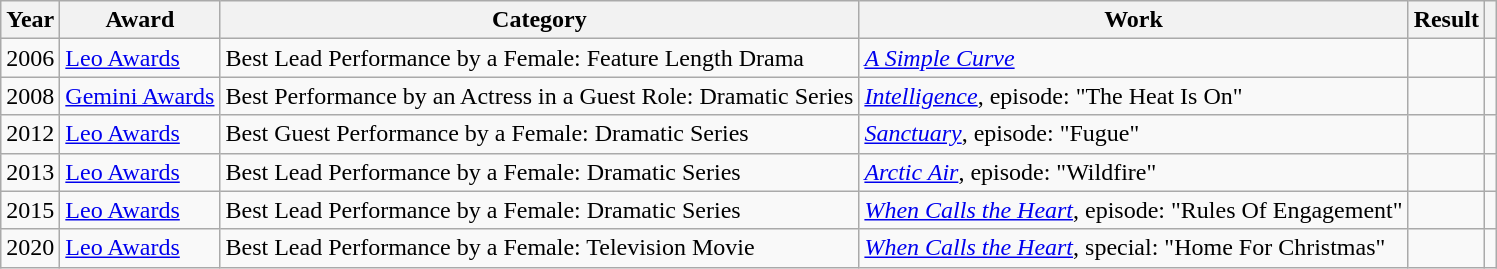<table class="wikitable sortable">
<tr>
<th>Year</th>
<th>Award</th>
<th>Category</th>
<th>Work</th>
<th>Result</th>
<th class="unsortable"></th>
</tr>
<tr>
<td>2006</td>
<td><a href='#'>Leo Awards</a></td>
<td>Best Lead Performance by a Female: Feature Length Drama</td>
<td><em><a href='#'>A Simple Curve</a></em></td>
<td></td>
<td style="text-align:center;"></td>
</tr>
<tr>
<td>2008</td>
<td><a href='#'>Gemini Awards</a></td>
<td>Best Performance by an Actress in a Guest Role: Dramatic Series</td>
<td><em><a href='#'>Intelligence</a></em>, episode: "The Heat Is On"</td>
<td></td>
<td style="text-align:center;"></td>
</tr>
<tr>
<td>2012</td>
<td><a href='#'>Leo Awards</a></td>
<td>Best Guest Performance by a Female: Dramatic Series</td>
<td><em><a href='#'>Sanctuary</a></em>, episode: "Fugue"</td>
<td></td>
<td style="text-align:center;"></td>
</tr>
<tr>
<td>2013</td>
<td><a href='#'>Leo Awards</a></td>
<td>Best Lead Performance by a Female: Dramatic Series</td>
<td><em><a href='#'>Arctic Air</a></em>, episode: "Wildfire"</td>
<td></td>
<td style="text-align:center;"></td>
</tr>
<tr>
<td>2015</td>
<td><a href='#'>Leo Awards</a></td>
<td>Best Lead Performance by a Female: Dramatic Series</td>
<td><em><a href='#'>When Calls the Heart</a></em>, episode: "Rules Of Engagement"</td>
<td></td>
<td style="text-align:center;"></td>
</tr>
<tr>
<td>2020</td>
<td><a href='#'>Leo Awards</a></td>
<td>Best Lead Performance by a Female: Television Movie</td>
<td><em><a href='#'>When Calls the Heart</a></em>, special: "Home For Christmas"</td>
<td></td>
<td style="text-align:center;"></td>
</tr>
</table>
